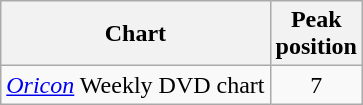<table class="wikitable sortable" style="text-align:center;">
<tr>
<th>Chart</th>
<th>Peak<br>position</th>
</tr>
<tr>
<td style="text-align:left;"><em><a href='#'>Oricon</a></em> Weekly DVD chart</td>
<td>7</td>
</tr>
</table>
